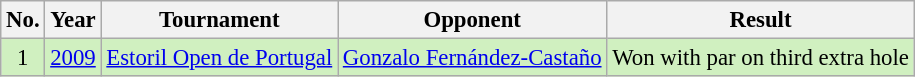<table class="wikitable" style="font-size:95%;">
<tr>
<th>No.</th>
<th>Year</th>
<th>Tournament</th>
<th>Opponent</th>
<th>Result</th>
</tr>
<tr style="background:#D0F0C0;">
<td align=center>1</td>
<td><a href='#'>2009</a></td>
<td><a href='#'>Estoril Open de Portugal</a></td>
<td> <a href='#'>Gonzalo Fernández-Castaño</a></td>
<td>Won with par on third extra hole</td>
</tr>
</table>
